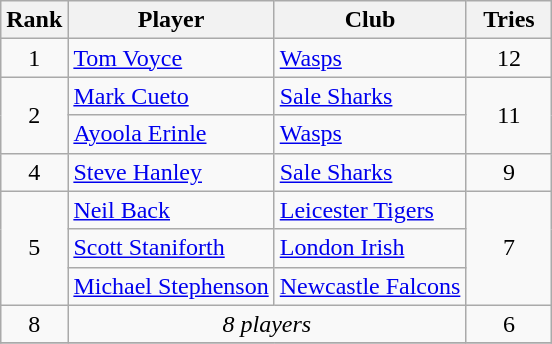<table class="wikitable" style="text-align:center">
<tr>
<th>Rank</th>
<th>Player</th>
<th>Club</th>
<th style="width:50px;">Tries</th>
</tr>
<tr>
<td>1</td>
<td align=left> <a href='#'>Tom Voyce</a></td>
<td align=left><a href='#'>Wasps</a></td>
<td>12</td>
</tr>
<tr>
<td rowspan=2>2</td>
<td align=left> <a href='#'>Mark Cueto</a></td>
<td align=left><a href='#'>Sale Sharks</a></td>
<td rowspan=2>11</td>
</tr>
<tr>
<td align=left> <a href='#'>Ayoola Erinle</a></td>
<td align=left><a href='#'>Wasps</a></td>
</tr>
<tr>
<td>4</td>
<td align=left> <a href='#'>Steve Hanley</a></td>
<td align=left><a href='#'>Sale Sharks</a></td>
<td>9</td>
</tr>
<tr>
<td rowspan=3>5</td>
<td align=left> <a href='#'>Neil Back</a></td>
<td align=left><a href='#'>Leicester Tigers</a></td>
<td rowspan=3>7</td>
</tr>
<tr>
<td align=left> <a href='#'>Scott Staniforth</a></td>
<td align=left><a href='#'>London Irish</a></td>
</tr>
<tr>
<td align=left> <a href='#'>Michael Stephenson</a></td>
<td align=left><a href='#'>Newcastle Falcons</a></td>
</tr>
<tr>
<td>8</td>
<td colspan=2><em>8 players</em></td>
<td>6</td>
</tr>
<tr>
</tr>
</table>
